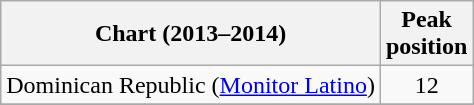<table class="wikitable sortable">
<tr>
<th>Chart (2013–2014)</th>
<th>Peak<br>position</th>
</tr>
<tr>
<td>Dominican Republic (<a href='#'>Monitor Latino</a>)</td>
<td align="center">12</td>
</tr>
<tr>
</tr>
<tr>
</tr>
<tr>
</tr>
</table>
